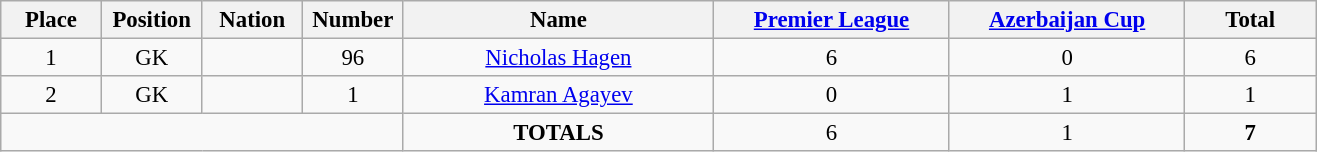<table class="wikitable" style="font-size: 95%; text-align: center;">
<tr>
<th width=60>Place</th>
<th width=60>Position</th>
<th width=60>Nation</th>
<th width=60>Number</th>
<th width=200>Name</th>
<th width=150><a href='#'>Premier League</a></th>
<th width=150><a href='#'>Azerbaijan Cup</a></th>
<th width=80>Total</th>
</tr>
<tr>
<td>1</td>
<td>GK</td>
<td></td>
<td>96</td>
<td><a href='#'>Nicholas Hagen</a></td>
<td>6</td>
<td>0</td>
<td>6</td>
</tr>
<tr>
<td>2</td>
<td>GK</td>
<td></td>
<td>1</td>
<td><a href='#'>Kamran Agayev</a></td>
<td>0</td>
<td>1</td>
<td>1</td>
</tr>
<tr>
<td colspan="4"></td>
<td><strong>TOTALS</strong></td>
<td>6</td>
<td>1</td>
<td><strong>7</strong></td>
</tr>
</table>
